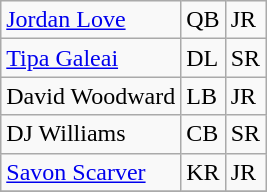<table class="wikitable">
<tr>
<td><a href='#'>Jordan Love</a></td>
<td>QB</td>
<td>JR</td>
</tr>
<tr>
<td><a href='#'>Tipa Galeai</a></td>
<td>DL</td>
<td>SR</td>
</tr>
<tr>
<td>David Woodward</td>
<td>LB</td>
<td>JR</td>
</tr>
<tr>
<td>DJ Williams</td>
<td>CB</td>
<td>SR</td>
</tr>
<tr>
<td><a href='#'>Savon Scarver</a></td>
<td>KR</td>
<td>JR</td>
</tr>
<tr>
</tr>
</table>
